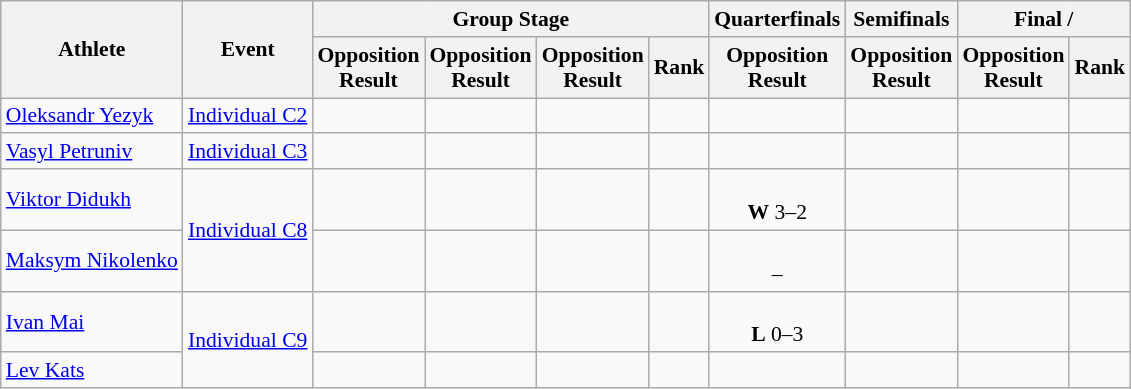<table class=wikitable style="font-size:90%">
<tr align=center>
<th rowspan="2">Athlete</th>
<th rowspan="2">Event</th>
<th colspan="4">Group Stage</th>
<th>Quarterfinals</th>
<th>Semifinals</th>
<th colspan="2">Final / </th>
</tr>
<tr>
<th>Opposition<br>Result</th>
<th>Opposition<br>Result</th>
<th>Opposition<br>Result</th>
<th>Rank</th>
<th>Opposition<br>Result</th>
<th>Opposition<br>Result</th>
<th>Opposition<br>Result</th>
<th>Rank</th>
</tr>
<tr align=center>
<td align=left><a href='#'>Oleksandr Yezyk</a></td>
<td align=left><a href='#'>Individual C2</a></td>
<td></td>
<td></td>
<td></td>
<td></td>
<td></td>
<td></td>
<td></td>
<td></td>
</tr>
<tr align=center>
<td align=left><a href='#'>Vasyl Petruniv</a></td>
<td align=left><a href='#'>Individual C3</a></td>
<td></td>
<td></td>
<td></td>
<td></td>
<td></td>
<td></td>
<td></td>
<td></td>
</tr>
<tr align=center>
<td align=left><a href='#'>Viktor Didukh</a></td>
<td align=left rowspan=2><a href='#'>Individual C8</a></td>
<td></td>
<td></td>
<td></td>
<td></td>
<td><br><strong>W</strong> 3–2</td>
<td></td>
<td></td>
<td></td>
</tr>
<tr align=center>
<td align=left><a href='#'>Maksym Nikolenko</a></td>
<td></td>
<td></td>
<td></td>
<td></td>
<td><br><strong> </strong> –</td>
<td></td>
<td></td>
<td></td>
</tr>
<tr align=center>
<td align=left><a href='#'>Ivan Mai</a></td>
<td align=left rowspan=2><a href='#'>Individual C9</a></td>
<td></td>
<td></td>
<td></td>
<td></td>
<td><br><strong>L</strong> 0–3</td>
<td></td>
<td></td>
<td></td>
</tr>
<tr align=center>
<td align=left><a href='#'>Lev Kats</a></td>
<td></td>
<td></td>
<td></td>
<td></td>
<td></td>
<td></td>
<td></td>
<td></td>
</tr>
</table>
